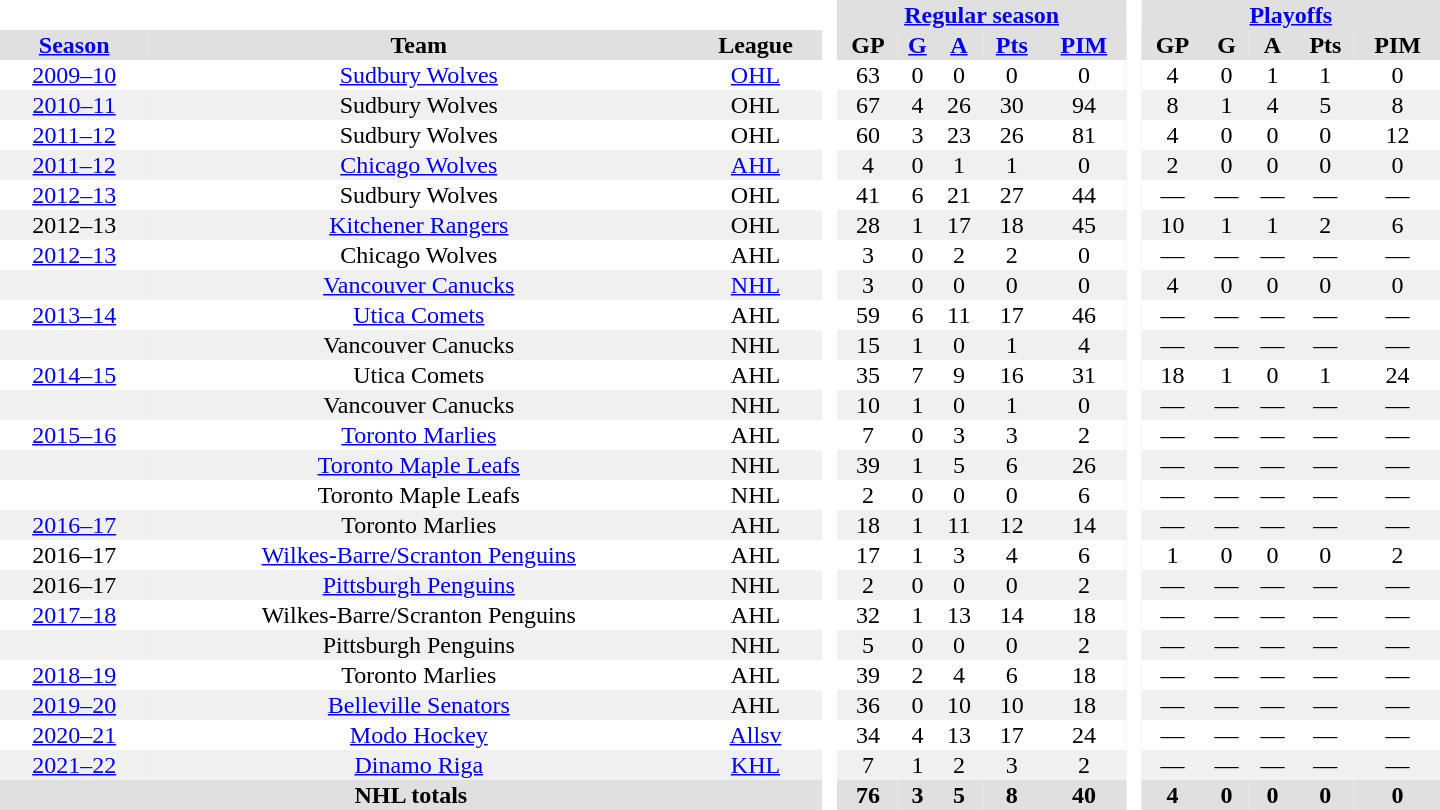<table border="0" cellpadding="1" cellspacing="0" ID="Table3" style="text-align:center; width:60em">
<tr bgcolor="#e0e0e0">
<th colspan="3" bgcolor="#ffffff"> </th>
<th rowspan="99" bgcolor="#ffffff"> </th>
<th colspan="5"><a href='#'>Regular season</a></th>
<th rowspan="99" bgcolor="#ffffff"> </th>
<th colspan="5"><a href='#'>Playoffs</a></th>
</tr>
<tr bgcolor="#e0e0e0">
<th><a href='#'>Season</a></th>
<th>Team</th>
<th>League</th>
<th>GP</th>
<th><a href='#'>G</a></th>
<th><a href='#'>A</a></th>
<th><a href='#'>Pts</a></th>
<th><a href='#'>PIM</a></th>
<th>GP</th>
<th>G</th>
<th>A</th>
<th>Pts</th>
<th>PIM</th>
</tr>
<tr>
<td><a href='#'>2009–10</a></td>
<td><a href='#'>Sudbury Wolves</a></td>
<td><a href='#'>OHL</a></td>
<td>63</td>
<td>0</td>
<td>0</td>
<td>0</td>
<td>0</td>
<td>4</td>
<td>0</td>
<td>1</td>
<td>1</td>
<td>0</td>
</tr>
<tr bgcolor="#f0f0f0">
<td><a href='#'>2010–11</a></td>
<td>Sudbury Wolves</td>
<td>OHL</td>
<td>67</td>
<td>4</td>
<td>26</td>
<td>30</td>
<td>94</td>
<td>8</td>
<td>1</td>
<td>4</td>
<td>5</td>
<td>8</td>
</tr>
<tr>
<td><a href='#'>2011–12</a></td>
<td>Sudbury Wolves</td>
<td>OHL</td>
<td>60</td>
<td>3</td>
<td>23</td>
<td>26</td>
<td>81</td>
<td>4</td>
<td>0</td>
<td>0</td>
<td>0</td>
<td>12</td>
</tr>
<tr bgcolor="#f0f0f0">
<td><a href='#'>2011–12</a></td>
<td><a href='#'>Chicago Wolves</a></td>
<td><a href='#'>AHL</a></td>
<td>4</td>
<td>0</td>
<td>1</td>
<td>1</td>
<td>0</td>
<td>2</td>
<td>0</td>
<td>0</td>
<td>0</td>
<td>0</td>
</tr>
<tr>
<td><a href='#'>2012–13</a></td>
<td>Sudbury Wolves</td>
<td>OHL</td>
<td>41</td>
<td>6</td>
<td>21</td>
<td>27</td>
<td>44</td>
<td>—</td>
<td>—</td>
<td>—</td>
<td>—</td>
<td>—</td>
</tr>
<tr bgcolor="#f0f0f0">
<td>2012–13</td>
<td><a href='#'>Kitchener Rangers</a></td>
<td>OHL</td>
<td>28</td>
<td>1</td>
<td>17</td>
<td>18</td>
<td>45</td>
<td>10</td>
<td>1</td>
<td>1</td>
<td>2</td>
<td>6</td>
</tr>
<tr>
<td><a href='#'>2012–13</a></td>
<td>Chicago Wolves</td>
<td>AHL</td>
<td>3</td>
<td>0</td>
<td>2</td>
<td>2</td>
<td>0</td>
<td>—</td>
<td>—</td>
<td>—</td>
<td>—</td>
<td>—</td>
</tr>
<tr bgcolor="#f0f0f0">
<td></td>
<td><a href='#'>Vancouver Canucks</a></td>
<td><a href='#'>NHL</a></td>
<td>3</td>
<td>0</td>
<td>0</td>
<td>0</td>
<td>0</td>
<td>4</td>
<td>0</td>
<td>0</td>
<td>0</td>
<td>0</td>
</tr>
<tr>
<td><a href='#'>2013–14</a></td>
<td><a href='#'>Utica Comets</a></td>
<td>AHL</td>
<td>59</td>
<td>6</td>
<td>11</td>
<td>17</td>
<td>46</td>
<td>—</td>
<td>—</td>
<td>—</td>
<td>—</td>
<td>—</td>
</tr>
<tr bgcolor="#f0f0f0">
<td></td>
<td>Vancouver Canucks</td>
<td>NHL</td>
<td>15</td>
<td>1</td>
<td>0</td>
<td>1</td>
<td>4</td>
<td>—</td>
<td>—</td>
<td>—</td>
<td>—</td>
<td>—</td>
</tr>
<tr>
<td><a href='#'>2014–15</a></td>
<td>Utica Comets</td>
<td>AHL</td>
<td>35</td>
<td>7</td>
<td>9</td>
<td>16</td>
<td>31</td>
<td>18</td>
<td>1</td>
<td>0</td>
<td>1</td>
<td>24</td>
</tr>
<tr bgcolor="#f0f0f0">
<td></td>
<td>Vancouver Canucks</td>
<td>NHL</td>
<td>10</td>
<td>1</td>
<td>0</td>
<td>1</td>
<td>0</td>
<td>—</td>
<td>—</td>
<td>—</td>
<td>—</td>
<td>—</td>
</tr>
<tr>
<td><a href='#'>2015–16</a></td>
<td><a href='#'>Toronto Marlies</a></td>
<td>AHL</td>
<td>7</td>
<td>0</td>
<td>3</td>
<td>3</td>
<td>2</td>
<td>—</td>
<td>—</td>
<td>—</td>
<td>—</td>
<td>—</td>
</tr>
<tr ALIGN="centre" bgcolor="#f0f0f0">
<td></td>
<td><a href='#'>Toronto Maple Leafs</a></td>
<td>NHL</td>
<td>39</td>
<td>1</td>
<td>5</td>
<td>6</td>
<td>26</td>
<td>—</td>
<td>—</td>
<td>—</td>
<td>—</td>
<td>—</td>
</tr>
<tr ALIGN="centre">
<td></td>
<td>Toronto Maple Leafs</td>
<td>NHL</td>
<td>2</td>
<td>0</td>
<td>0</td>
<td>0</td>
<td>6</td>
<td>—</td>
<td>—</td>
<td>—</td>
<td>—</td>
<td>—</td>
</tr>
<tr ALIGN="centre" bgcolor="#f0f0f0">
<td><a href='#'>2016–17</a></td>
<td>Toronto Marlies</td>
<td>AHL</td>
<td>18</td>
<td>1</td>
<td>11</td>
<td>12</td>
<td>14</td>
<td>—</td>
<td>—</td>
<td>—</td>
<td>—</td>
<td>—</td>
</tr>
<tr ALIGN="centre">
<td>2016–17</td>
<td><a href='#'>Wilkes-Barre/Scranton Penguins</a></td>
<td>AHL</td>
<td>17</td>
<td>1</td>
<td>3</td>
<td>4</td>
<td>6</td>
<td>1</td>
<td>0</td>
<td>0</td>
<td>0</td>
<td>2</td>
</tr>
<tr ALIGN="centre" bgcolor="#f0f0f0">
<td>2016–17</td>
<td><a href='#'>Pittsburgh Penguins</a></td>
<td>NHL</td>
<td>2</td>
<td>0</td>
<td>0</td>
<td>0</td>
<td>2</td>
<td>—</td>
<td>—</td>
<td>—</td>
<td>—</td>
<td>—</td>
</tr>
<tr ALIGN="centre">
<td><a href='#'>2017–18</a></td>
<td>Wilkes-Barre/Scranton Penguins</td>
<td>AHL</td>
<td>32</td>
<td>1</td>
<td>13</td>
<td>14</td>
<td>18</td>
<td>—</td>
<td>—</td>
<td>—</td>
<td>—</td>
<td>—</td>
</tr>
<tr ALIGN="centre" bgcolor="#f0f0f0">
<td></td>
<td>Pittsburgh Penguins</td>
<td>NHL</td>
<td>5</td>
<td>0</td>
<td>0</td>
<td>0</td>
<td>2</td>
<td>—</td>
<td>—</td>
<td>—</td>
<td>—</td>
<td>—</td>
</tr>
<tr ALIGN="centre">
<td><a href='#'>2018–19</a></td>
<td>Toronto Marlies</td>
<td>AHL</td>
<td>39</td>
<td>2</td>
<td>4</td>
<td>6</td>
<td>18</td>
<td>—</td>
<td>—</td>
<td>—</td>
<td>—</td>
<td>—</td>
</tr>
<tr ALIGN="centre" bgcolor="#f0f0f0">
<td><a href='#'>2019–20</a></td>
<td><a href='#'>Belleville Senators</a></td>
<td>AHL</td>
<td>36</td>
<td>0</td>
<td>10</td>
<td>10</td>
<td>18</td>
<td>—</td>
<td>—</td>
<td>—</td>
<td>—</td>
<td>—</td>
</tr>
<tr ALIGN="centre">
<td><a href='#'>2020–21</a></td>
<td><a href='#'>Modo Hockey</a></td>
<td><a href='#'>Allsv</a></td>
<td>34</td>
<td>4</td>
<td>13</td>
<td>17</td>
<td>24</td>
<td>—</td>
<td>—</td>
<td>—</td>
<td>—</td>
<td>—</td>
</tr>
<tr ALIGN="centre" bgcolor="#f0f0f0">
<td><a href='#'>2021–22</a></td>
<td><a href='#'>Dinamo Riga</a></td>
<td><a href='#'>KHL</a></td>
<td>7</td>
<td>1</td>
<td>2</td>
<td>3</td>
<td>2</td>
<td>—</td>
<td>—</td>
<td>—</td>
<td>—</td>
<td>—</td>
</tr>
<tr bgcolor="#e0e0e0">
<th colspan="3">NHL totals</th>
<th>76</th>
<th>3</th>
<th>5</th>
<th>8</th>
<th>40</th>
<th>4</th>
<th>0</th>
<th>0</th>
<th>0</th>
<th>0</th>
</tr>
</table>
